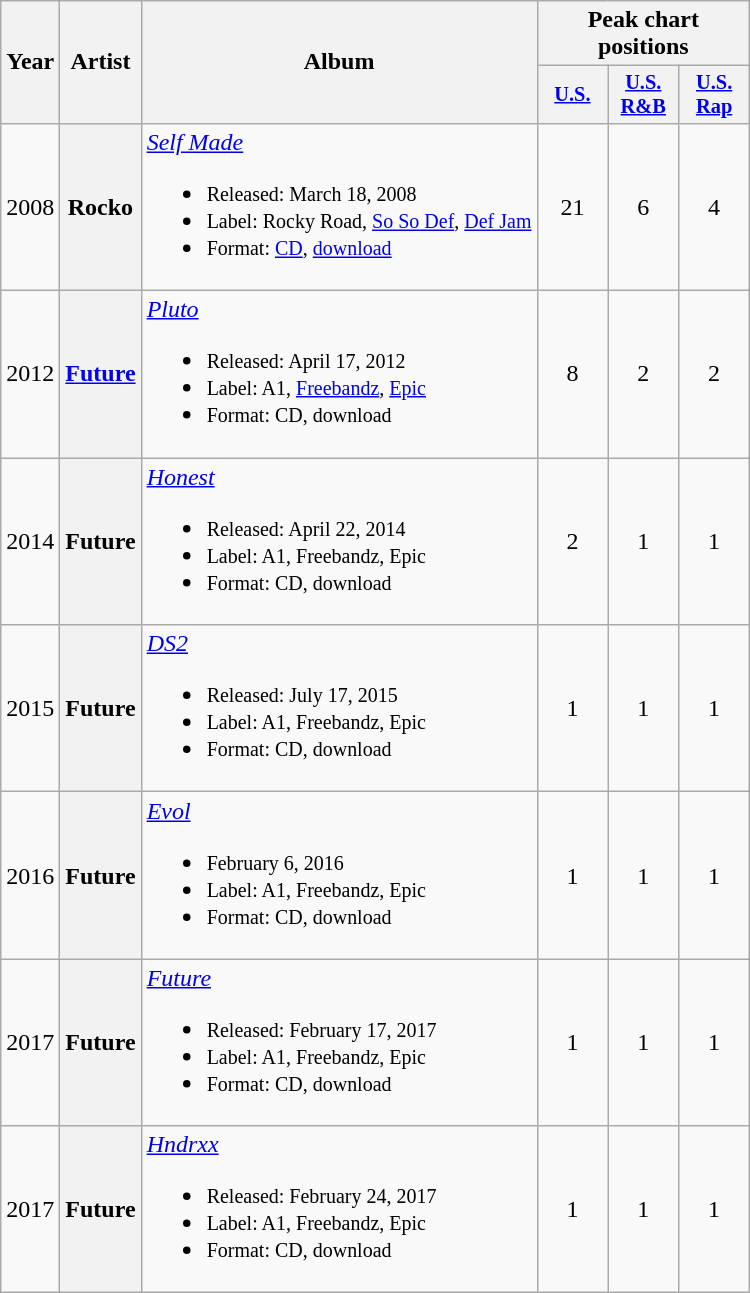<table class="wikitable">
<tr>
<th rowspan="2">Year</th>
<th rowspan="2">Artist</th>
<th rowspan="2">Album</th>
<th colspan="3">Peak chart positions</th>
</tr>
<tr>
<th style="width:3em;font-size:85%"><a href='#'>U.S.</a></th>
<th style="width:3em;font-size:85%"><a href='#'>U.S. R&B</a></th>
<th style="width:3em;font-size:85%"><a href='#'>U.S. Rap</a></th>
</tr>
<tr>
<td>2008</td>
<th scope="row">Rocko</th>
<td><em><a href='#'>Self Made</a></em><br><ul><li><small>Released: March 18, 2008</small></li><li><small>Label: Rocky Road, <a href='#'>So So Def</a>, <a href='#'>Def Jam</a></small></li><li><small>Format: <a href='#'>CD</a>, <a href='#'>download</a></small></li></ul></td>
<td style="text-align:center;">21</td>
<td style="text-align:center;">6</td>
<td style="text-align:center;">4</td>
</tr>
<tr>
<td>2012</td>
<th scope="row"><a href='#'>Future</a></th>
<td><em><a href='#'>Pluto</a></em><br><ul><li><small>Released: April 17, 2012</small></li><li><small>Label: A1, <a href='#'>Freebandz</a>, <a href='#'>Epic</a></small></li><li><small>Format: CD, download</small></li></ul></td>
<td style="text-align:center;">8</td>
<td style="text-align:center;">2</td>
<td style="text-align:center;">2</td>
</tr>
<tr>
<td>2014</td>
<th scope="row">Future</th>
<td><em><a href='#'>Honest</a></em><br><ul><li><small>Released: April 22, 2014</small></li><li><small>Label: A1, Freebandz, Epic</small></li><li><small>Format: CD, download</small></li></ul></td>
<td style="text-align:center;">2</td>
<td style="text-align:center;">1</td>
<td style="text-align:center;">1</td>
</tr>
<tr>
<td>2015</td>
<th scope="row">Future</th>
<td><em><a href='#'>DS2</a></em><br><ul><li><small>Released: July 17, 2015</small></li><li><small>Label: A1, Freebandz, Epic</small></li><li><small>Format: CD, download</small></li></ul></td>
<td style="text-align:center;">1</td>
<td style="text-align:center;">1</td>
<td style="text-align:center;">1</td>
</tr>
<tr>
<td>2016</td>
<th scope="row">Future</th>
<td><em><a href='#'>Evol</a></em><br><ul><li><small>February 6, 2016</small></li><li><small>Label: A1, Freebandz, Epic</small></li><li><small>Format: CD, download</small></li></ul></td>
<td style="text-align:center;">1</td>
<td style="text-align:center;">1</td>
<td style="text-align:center;">1</td>
</tr>
<tr>
<td>2017</td>
<th scope="row">Future</th>
<td><em><a href='#'>Future</a></em><br><ul><li><small>Released: February 17, 2017</small></li><li><small>Label: A1, Freebandz, Epic</small></li><li><small>Format: CD, download</small></li></ul></td>
<td style="text-align:center;">1</td>
<td style="text-align:center;">1</td>
<td style="text-align:center;">1</td>
</tr>
<tr>
<td>2017</td>
<th scope="row">Future</th>
<td><em><a href='#'>Hndrxx</a></em><br><ul><li><small>Released: February 24, 2017</small></li><li><small>Label: A1, Freebandz, Epic</small></li><li><small>Format: CD, download</small></li></ul></td>
<td style="text-align:center;">1</td>
<td style="text-align:center;">1</td>
<td style="text-align:center;">1</td>
</tr>
</table>
